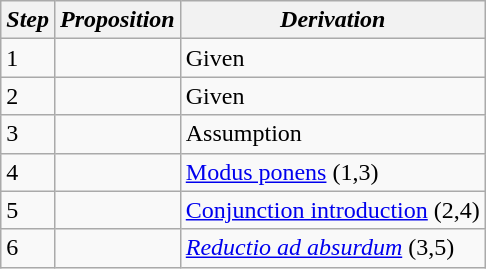<table class="wikitable">
<tr>
<th><em>Step</em></th>
<th><em>Proposition</em></th>
<th><em>Derivation</em></th>
</tr>
<tr>
<td>1</td>
<td></td>
<td>Given</td>
</tr>
<tr>
<td>2</td>
<td></td>
<td>Given</td>
</tr>
<tr>
<td>3</td>
<td></td>
<td>Assumption</td>
</tr>
<tr>
<td>4</td>
<td></td>
<td><a href='#'>Modus ponens</a> (1,3)</td>
</tr>
<tr>
<td>5</td>
<td></td>
<td><a href='#'>Conjunction introduction</a> (2,4)</td>
</tr>
<tr>
<td>6</td>
<td></td>
<td><em><a href='#'>Reductio ad absurdum</a></em> (3,5)</td>
</tr>
</table>
